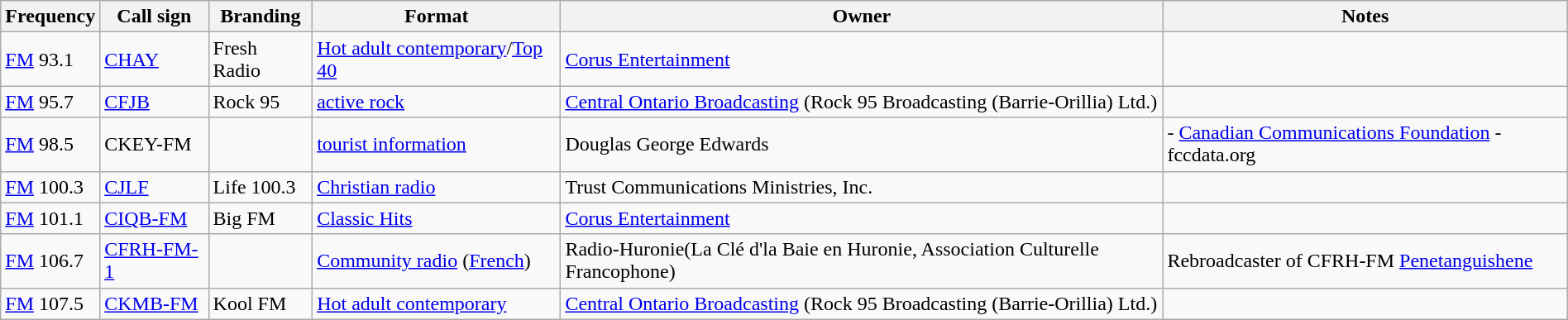<table class="wikitable sortable"  width="100%">
<tr>
<th>Frequency</th>
<th>Call sign</th>
<th>Branding</th>
<th>Format</th>
<th>Owner</th>
<th>Notes</th>
</tr>
<tr>
<td><a href='#'>FM</a> 93.1</td>
<td><a href='#'>CHAY</a></td>
<td>Fresh Radio</td>
<td><a href='#'>Hot adult contemporary</a>/<a href='#'>Top 40</a></td>
<td><a href='#'>Corus Entertainment</a></td>
<td></td>
</tr>
<tr>
<td><a href='#'>FM</a> 95.7</td>
<td><a href='#'>CFJB</a></td>
<td>Rock 95</td>
<td><a href='#'>active rock</a></td>
<td><a href='#'>Central Ontario Broadcasting</a> (Rock 95 Broadcasting (Barrie-Orillia) Ltd.)</td>
<td></td>
</tr>
<tr>
<td><a href='#'>FM</a> 98.5</td>
<td>CKEY-FM</td>
<td></td>
<td><a href='#'>tourist information</a></td>
<td>Douglas George Edwards</td>
<td> - <a href='#'>Canadian Communications Foundation</a>  - fccdata.org</td>
</tr>
<tr>
<td><a href='#'>FM</a> 100.3</td>
<td><a href='#'>CJLF</a></td>
<td>Life 100.3</td>
<td><a href='#'>Christian radio</a></td>
<td>Trust Communications Ministries, Inc.</td>
<td></td>
</tr>
<tr>
<td><a href='#'>FM</a> 101.1</td>
<td><a href='#'>CIQB-FM</a></td>
<td>Big FM</td>
<td><a href='#'>Classic Hits</a></td>
<td><a href='#'>Corus Entertainment</a></td>
</tr>
<tr>
<td><a href='#'>FM</a> 106.7</td>
<td><a href='#'>CFRH-FM-1</a></td>
<td></td>
<td><a href='#'>Community radio</a> (<a href='#'>French</a>)</td>
<td>Radio-Huronie(La Clé d'la Baie en Huronie, Association Culturelle Francophone)</td>
<td>Rebroadcaster of CFRH-FM <a href='#'>Penetanguishene</a></td>
</tr>
<tr>
<td><a href='#'>FM</a> 107.5</td>
<td><a href='#'>CKMB-FM</a></td>
<td>Kool FM</td>
<td><a href='#'>Hot adult contemporary</a></td>
<td><a href='#'>Central Ontario Broadcasting</a> (Rock 95 Broadcasting (Barrie-Orillia) Ltd.)</td>
</tr>
</table>
